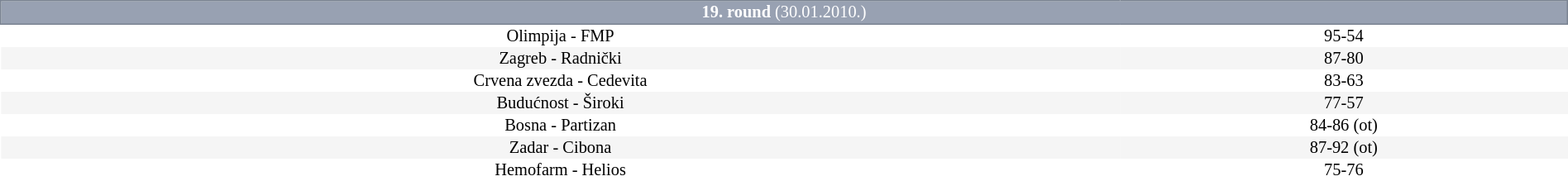<table border=0 cellspacing=0 cellpadding=1em style="font-size: 85%; border-collapse: collapse;width:100%;">
<tr>
<td colspan=5 bgcolor=#98A1B2 style="border:1px solid #7A8392; text-align:center; color:#FFFFFF;"><strong>19. round</strong> (30.01.2010.)</td>
</tr>
<tr align=center bgcolor=#FFFFFF>
<td>Olimpija - FMP</td>
<td>95-54</td>
</tr>
<tr align=center bgcolor=#f5f5f5>
<td>Zagreb - Radnički</td>
<td>87-80</td>
</tr>
<tr align=center bgcolor=#FFFFFF>
<td>Crvena zvezda - Cedevita</td>
<td>83-63</td>
</tr>
<tr align=center bgcolor=#f5f5f5>
<td>Budućnost - Široki</td>
<td>77-57</td>
</tr>
<tr align=center bgcolor=#FFFFFF>
<td>Bosna - Partizan</td>
<td>84-86 (ot)</td>
</tr>
<tr align=center bgcolor=#f5f5f5>
<td>Zadar - Cibona</td>
<td>87-92 (ot)</td>
</tr>
<tr align=center bgcolor=#FFFFFF>
<td>Hemofarm - Helios</td>
<td>75-76</td>
</tr>
</table>
